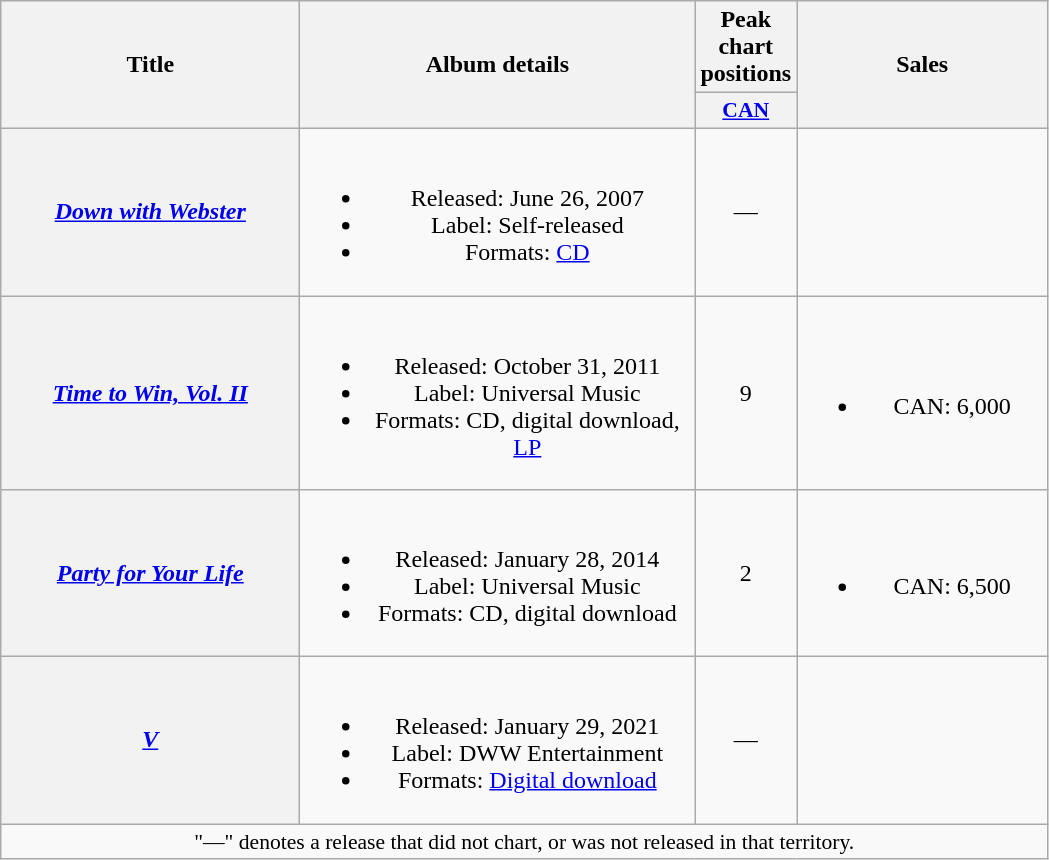<table class="wikitable plainrowheaders" style="text-align:center;" border="1">
<tr>
<th scope="col" rowspan="2" style="width:12em;">Title</th>
<th scope="col" rowspan="2" style="width:16em;">Album details</th>
<th scope="col">Peak chart positions</th>
<th scope="col" rowspan="2" style="width:10em;">Sales</th>
</tr>
<tr>
<th scope="col" style="width:3em;font-size:90%;"><a href='#'>CAN</a><br></th>
</tr>
<tr>
<th scope="row"><em><a href='#'>Down with Webster</a></em></th>
<td><br><ul><li>Released: June 26, 2007</li><li>Label: Self-released</li><li>Formats: <a href='#'>CD</a></li></ul></td>
<td>—</td>
<td></td>
</tr>
<tr>
<th scope="row"><em><a href='#'>Time to Win, Vol. II</a></em></th>
<td><br><ul><li>Released: October 31, 2011</li><li>Label: Universal Music</li><li>Formats: CD, digital download, <a href='#'>LP</a></li></ul></td>
<td>9</td>
<td><br><ul><li>CAN: 6,000</li></ul></td>
</tr>
<tr>
<th scope="row"><em><a href='#'>Party for Your Life</a></em></th>
<td><br><ul><li>Released: January 28, 2014</li><li>Label: Universal Music</li><li>Formats: CD, digital download</li></ul></td>
<td>2</td>
<td><br><ul><li>CAN: 6,500</li></ul></td>
</tr>
<tr>
<th scope="row"><em><a href='#'>V</a></em></th>
<td><br><ul><li>Released: January 29, 2021</li><li>Label: DWW Entertainment</li><li>Formats: <a href='#'>Digital download</a></li></ul></td>
<td>—</td>
<td></td>
</tr>
<tr>
<td colspan="14" style="font-size:90%">"—" denotes a release that did not chart, or was not released in that territory.</td>
</tr>
</table>
